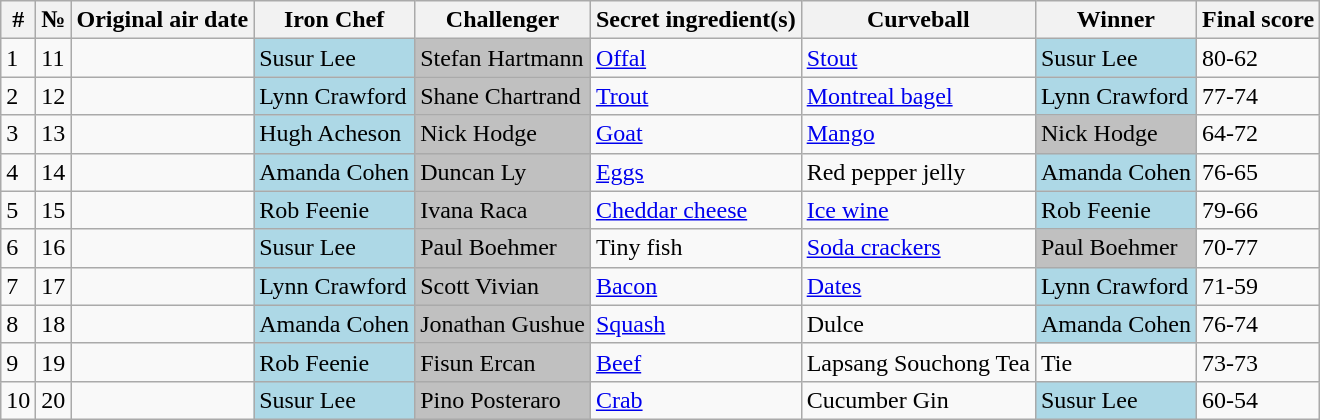<table class="wikitable">
<tr>
<th>#</th>
<th>№</th>
<th>Original air date</th>
<th>Iron Chef</th>
<th>Challenger</th>
<th>Secret ingredient(s)</th>
<th>Curveball</th>
<th>Winner</th>
<th>Final score</th>
</tr>
<tr>
<td>1</td>
<td>11</td>
<td></td>
<td bgcolor="lightblue">Susur Lee</td>
<td bgcolor="silver">Stefan Hartmann</td>
<td><a href='#'>Offal</a></td>
<td><a href='#'>Stout</a></td>
<td bgcolor="lightblue">Susur Lee</td>
<td>80-62</td>
</tr>
<tr>
<td>2</td>
<td>12</td>
<td></td>
<td bgcolor="lightblue">Lynn Crawford</td>
<td bgcolor="silver">Shane Chartrand</td>
<td><a href='#'>Trout</a></td>
<td><a href='#'>Montreal bagel</a></td>
<td bgcolor="lightblue">Lynn Crawford</td>
<td>77-74</td>
</tr>
<tr>
<td>3</td>
<td>13</td>
<td></td>
<td bgcolor="lightblue">Hugh Acheson</td>
<td bgcolor="silver">Nick Hodge</td>
<td><a href='#'>Goat</a></td>
<td><a href='#'>Mango</a></td>
<td bgcolor="silver">Nick Hodge</td>
<td>64-72</td>
</tr>
<tr>
<td>4</td>
<td>14</td>
<td></td>
<td bgcolor="lightblue">Amanda Cohen</td>
<td bgcolor="silver">Duncan Ly</td>
<td><a href='#'>Eggs</a></td>
<td>Red pepper jelly</td>
<td bgcolor="lightblue">Amanda Cohen</td>
<td>76-65</td>
</tr>
<tr>
<td>5</td>
<td>15</td>
<td></td>
<td bgcolor="lightblue">Rob Feenie</td>
<td bgcolor="silver">Ivana Raca</td>
<td><a href='#'>Cheddar cheese</a></td>
<td><a href='#'>Ice wine</a></td>
<td bgcolor="lightblue">Rob Feenie</td>
<td>79-66</td>
</tr>
<tr>
<td>6</td>
<td>16</td>
<td></td>
<td bgcolor="lightblue">Susur Lee</td>
<td bgcolor="silver">Paul Boehmer</td>
<td>Tiny fish</td>
<td><a href='#'>Soda crackers</a></td>
<td bgcolor="silver">Paul Boehmer</td>
<td>70-77</td>
</tr>
<tr>
<td>7</td>
<td>17</td>
<td></td>
<td bgcolor="lightblue">Lynn Crawford</td>
<td bgcolor="silver">Scott Vivian</td>
<td><a href='#'>Bacon</a></td>
<td><a href='#'>Dates</a></td>
<td bgcolor="lightblue">Lynn Crawford</td>
<td>71-59</td>
</tr>
<tr>
<td>8</td>
<td>18</td>
<td></td>
<td bgcolor="lightblue">Amanda Cohen</td>
<td bgcolor="silver">Jonathan Gushue</td>
<td><a href='#'>Squash</a></td>
<td>Dulce</td>
<td bgcolor="lightblue">Amanda Cohen</td>
<td>76-74</td>
</tr>
<tr>
<td>9</td>
<td>19</td>
<td></td>
<td bgcolor="lightblue">Rob Feenie</td>
<td bgcolor="silver">Fisun Ercan</td>
<td><a href='#'>Beef</a></td>
<td>Lapsang Souchong Tea</td>
<td>Tie</td>
<td>73-73</td>
</tr>
<tr>
<td>10</td>
<td>20</td>
<td></td>
<td bgcolor="lightblue">Susur Lee</td>
<td bgcolor="silver">Pino Posteraro</td>
<td><a href='#'>Crab</a></td>
<td>Cucumber Gin</td>
<td bgcolor="lightblue">Susur Lee</td>
<td>60-54</td>
</tr>
</table>
